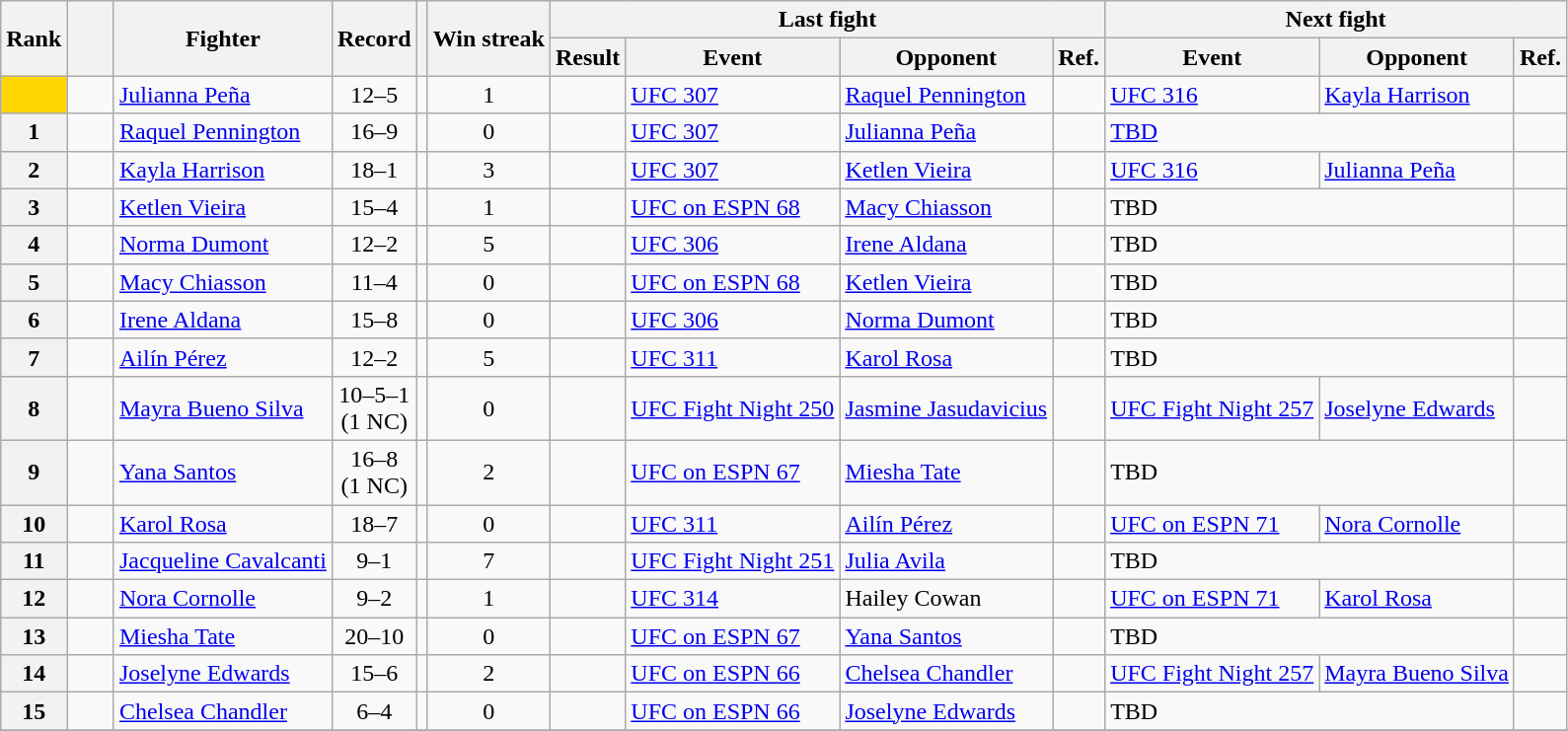<table class="wikitable">
<tr>
<th rowspan=2>Rank</th>
<th width=3% rowspan=2></th>
<th rowspan=2>Fighter</th>
<th rowspan=2>Record</th>
<th rowspan=2></th>
<th rowspan=2>Win streak</th>
<th colspan=4>Last fight</th>
<th colspan=3>Next fight</th>
</tr>
<tr>
<th>Result</th>
<th>Event</th>
<th>Opponent</th>
<th>Ref.</th>
<th>Event</th>
<th>Opponent</th>
<th>Ref.</th>
</tr>
<tr>
<th style="background:gold"></th>
<td></td>
<td><a href='#'>Julianna Peña</a></td>
<td align=center>12–5</td>
<td align=center></td>
<td align=center>1<br></td>
<td></td>
<td><a href='#'>UFC 307</a></td>
<td><a href='#'>Raquel Pennington</a></td>
<td></td>
<td><a href='#'>UFC 316</a></td>
<td><a href='#'>Kayla Harrison</a></td>
<td></td>
</tr>
<tr>
<th>1</th>
<td></td>
<td><a href='#'>Raquel Pennington</a></td>
<td align=center>16–9</td>
<td align=center></td>
<td align=center>0</td>
<td></td>
<td><a href='#'>UFC 307</a></td>
<td><a href='#'>Julianna Peña</a></td>
<td></td>
<td colspan=2><a href='#'>TBD</a></td>
<td></td>
</tr>
<tr>
<th>2</th>
<td></td>
<td><a href='#'>Kayla Harrison</a></td>
<td align=center>18–1</td>
<td align=center></td>
<td align=center>3</td>
<td></td>
<td><a href='#'>UFC 307</a></td>
<td><a href='#'>Ketlen Vieira</a></td>
<td></td>
<td><a href='#'>UFC 316</a></td>
<td><a href='#'>Julianna Peña</a></td>
<td></td>
</tr>
<tr>
<th>3</th>
<td></td>
<td><a href='#'>Ketlen Vieira</a></td>
<td align=center>15–4</td>
<td align=center></td>
<td align=center>1</td>
<td></td>
<td><a href='#'>UFC on ESPN 68</a></td>
<td><a href='#'>Macy Chiasson</a></td>
<td></td>
<td colspan="2">TBD</td>
<td></td>
</tr>
<tr>
<th>4</th>
<td></td>
<td><a href='#'>Norma Dumont</a></td>
<td align="center">12–2</td>
<td align="center"></td>
<td align="center">5</td>
<td></td>
<td><a href='#'>UFC 306</a></td>
<td><a href='#'>Irene Aldana</a></td>
<td></td>
<td colspan="2">TBD</td>
<td></td>
</tr>
<tr>
<th>5</th>
<td></td>
<td><a href='#'>Macy Chiasson</a></td>
<td align="center">11–4</td>
<td align="center"></td>
<td align="center">0</td>
<td></td>
<td><a href='#'>UFC on ESPN 68</a></td>
<td><a href='#'>Ketlen Vieira</a></td>
<td></td>
<td colspan="2">TBD</td>
<td></td>
</tr>
<tr>
<th>6</th>
<td></td>
<td><a href='#'>Irene Aldana</a></td>
<td align=center>15–8</td>
<td align=center></td>
<td align=center>0</td>
<td></td>
<td><a href='#'>UFC 306</a></td>
<td><a href='#'>Norma Dumont</a></td>
<td></td>
<td colspan=2>TBD</td>
<td></td>
</tr>
<tr>
<th>7</th>
<td></td>
<td><a href='#'>Ailín Pérez</a></td>
<td align="center">12–2</td>
<td align="center"></td>
<td align="center">5</td>
<td></td>
<td><a href='#'>UFC 311</a></td>
<td><a href='#'>Karol Rosa</a></td>
<td></td>
<td colspan="2">TBD</td>
<td></td>
</tr>
<tr>
<th>8</th>
<td></td>
<td><a href='#'>Mayra Bueno Silva</a></td>
<td align=center>10–5–1<br>(1 NC)</td>
<td align=center></td>
<td align=center>0</td>
<td></td>
<td><a href='#'>UFC Fight Night 250</a></td>
<td><a href='#'>Jasmine Jasudavicius</a></td>
<td></td>
<td><a href='#'>UFC Fight Night 257</a></td>
<td><a href='#'>Joselyne Edwards</a></td>
<td></td>
</tr>
<tr>
<th>9</th>
<td></td>
<td><a href='#'>Yana Santos</a></td>
<td align="center">16–8<br>(1 NC)</td>
<td align="center"></td>
<td align="center">2</td>
<td></td>
<td><a href='#'>UFC on ESPN 67</a></td>
<td><a href='#'>Miesha Tate</a></td>
<td></td>
<td colspan=2>TBD</td>
<td></td>
</tr>
<tr>
<th>10</th>
<td></td>
<td><a href='#'>Karol Rosa</a></td>
<td align="center">18–7</td>
<td align="center"></td>
<td align="center">0</td>
<td></td>
<td><a href='#'>UFC 311</a></td>
<td><a href='#'>Ailín Pérez</a></td>
<td></td>
<td><a href='#'>UFC on ESPN 71</a></td>
<td><a href='#'>Nora Cornolle</a></td>
<td></td>
</tr>
<tr>
<th>11</th>
<td></td>
<td><a href='#'>Jacqueline Cavalcanti</a></td>
<td align="center">9–1</td>
<td align="center"></td>
<td align="center">7</td>
<td></td>
<td><a href='#'>UFC Fight Night 251</a></td>
<td><a href='#'>Julia Avila</a></td>
<td></td>
<td colspan="2">TBD</td>
<td></td>
</tr>
<tr>
<th>12</th>
<td></td>
<td><a href='#'>Nora Cornolle</a></td>
<td align="center">9–2</td>
<td align="center"></td>
<td align="center">1</td>
<td></td>
<td><a href='#'>UFC 314</a></td>
<td>Hailey Cowan</td>
<td></td>
<td><a href='#'>UFC on ESPN 71</a></td>
<td><a href='#'>Karol Rosa</a></td>
<td></td>
</tr>
<tr>
<th>13</th>
<td></td>
<td><a href='#'>Miesha Tate</a></td>
<td align="center">20–10</td>
<td align="center"></td>
<td align="center">0</td>
<td></td>
<td><a href='#'>UFC on ESPN 67</a></td>
<td><a href='#'>Yana Santos</a></td>
<td></td>
<td colspan=2>TBD</td>
<td></td>
</tr>
<tr>
<th>14</th>
<td></td>
<td><a href='#'>Joselyne Edwards</a></td>
<td align="center">15–6</td>
<td align="center"></td>
<td align="center">2</td>
<td></td>
<td><a href='#'>UFC on ESPN 66</a></td>
<td><a href='#'>Chelsea Chandler</a></td>
<td></td>
<td><a href='#'>UFC Fight Night 257</a></td>
<td><a href='#'>Mayra Bueno Silva</a></td>
<td></td>
</tr>
<tr>
<th>15</th>
<td></td>
<td><a href='#'>Chelsea Chandler</a></td>
<td align="center">6–4</td>
<td align="center"></td>
<td align="center">0</td>
<td></td>
<td><a href='#'>UFC on ESPN 66</a></td>
<td><a href='#'>Joselyne Edwards</a></td>
<td></td>
<td colspan="2">TBD</td>
<td></td>
</tr>
<tr>
</tr>
</table>
